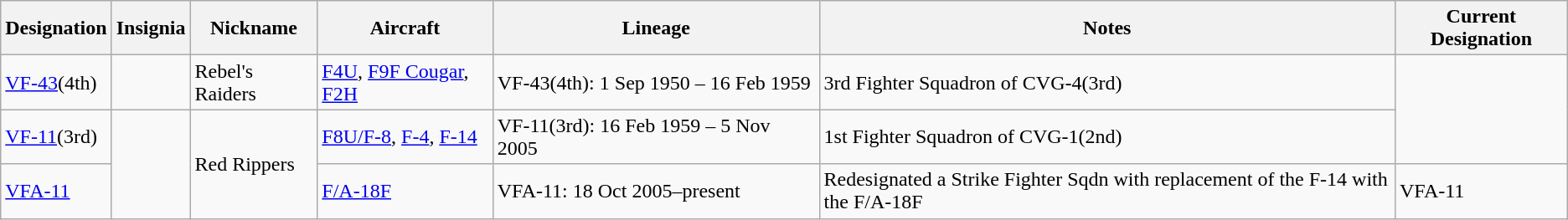<table class="wikitable">
<tr>
<th>Designation</th>
<th>Insignia</th>
<th>Nickname</th>
<th>Aircraft</th>
<th>Lineage</th>
<th>Notes</th>
<th>Current Designation</th>
</tr>
<tr>
<td><a href='#'>VF-43</a>(4th)</td>
<td></td>
<td>Rebel's Raiders</td>
<td><a href='#'>F4U</a>, <a href='#'>F9F Cougar</a>, <a href='#'>F2H</a></td>
<td style="white-space: nowrap;">VF-43(4th): 1 Sep 1950 – 16 Feb 1959</td>
<td>3rd Fighter Squadron of CVG-4(3rd)</td>
</tr>
<tr>
<td><a href='#'>VF-11</a>(3rd)</td>
<td Rowspan="2"></td>
<td Rowspan="2">Red Rippers</td>
<td><a href='#'>F8U/F-8</a>, <a href='#'>F-4</a>, <a href='#'>F-14</a></td>
<td>VF-11(3rd): 16 Feb 1959 – 5 Nov 2005</td>
<td>1st Fighter Squadron of CVG-1(2nd)</td>
</tr>
<tr>
<td><a href='#'>VFA-11</a></td>
<td><a href='#'>F/A-18F</a></td>
<td>VFA-11: 18 Oct 2005–present</td>
<td>Redesignated a Strike Fighter Sqdn with replacement of the F-14 with the F/A-18F</td>
<td>VFA-11</td>
</tr>
</table>
